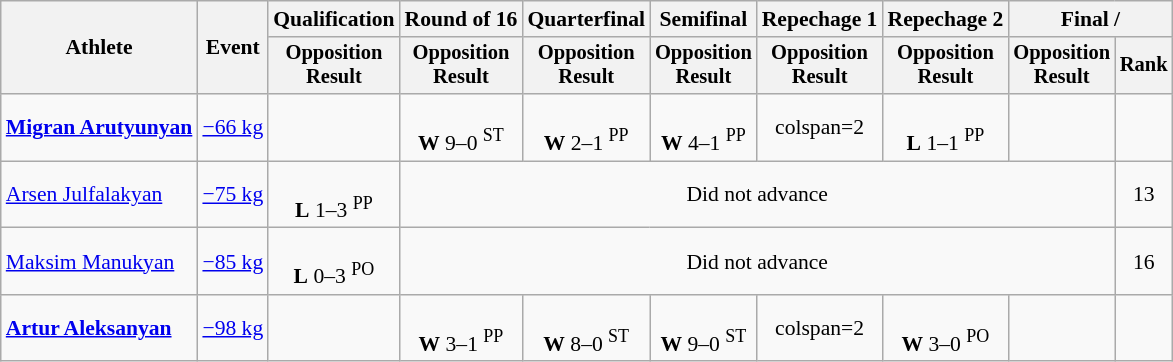<table class="wikitable" style="font-size:90%">
<tr>
<th rowspan=2>Athlete</th>
<th rowspan=2>Event</th>
<th>Qualification</th>
<th>Round of 16</th>
<th>Quarterfinal</th>
<th>Semifinal</th>
<th>Repechage 1</th>
<th>Repechage 2</th>
<th colspan=2>Final / </th>
</tr>
<tr style="font-size: 95%">
<th>Opposition<br>Result</th>
<th>Opposition<br>Result</th>
<th>Opposition<br>Result</th>
<th>Opposition<br>Result</th>
<th>Opposition<br>Result</th>
<th>Opposition<br>Result</th>
<th>Opposition<br>Result</th>
<th>Rank</th>
</tr>
<tr align=center>
<td align=left><strong><a href='#'>Migran Arutyunyan</a></strong></td>
<td align=left><a href='#'>−66 kg</a></td>
<td></td>
<td><br><strong>W</strong> 9–0 <sup>ST</sup></td>
<td><br><strong>W</strong> 2–1 <sup>PP</sup></td>
<td><br><strong>W</strong> 4–1 <sup>PP</sup></td>
<td>colspan=2 </td>
<td><br><strong>L</strong> 1–1 <sup>PP</sup></td>
<td></td>
</tr>
<tr align=center>
<td align=left><a href='#'>Arsen Julfalakyan</a></td>
<td align=left><a href='#'>−75 kg</a></td>
<td><br><strong>L</strong> 1–3 <sup>PP</sup></td>
<td colspan=6>Did not advance</td>
<td>13</td>
</tr>
<tr align=center>
<td align=left><a href='#'>Maksim Manukyan</a></td>
<td align=left><a href='#'>−85 kg</a></td>
<td><br><strong>L</strong> 0–3 <sup>PO</sup></td>
<td colspan=6>Did not advance</td>
<td>16</td>
</tr>
<tr align=center>
<td align=left><strong><a href='#'>Artur Aleksanyan</a></strong></td>
<td align=left><a href='#'>−98 kg</a></td>
<td></td>
<td><br><strong>W</strong> 3–1 <sup>PP</sup></td>
<td><br><strong>W</strong> 8–0 <sup>ST</sup></td>
<td><br><strong>W</strong> 9–0 <sup>ST</sup></td>
<td>colspan=2 </td>
<td><br><strong>W</strong> 3–0 <sup>PO</sup></td>
<td></td>
</tr>
</table>
